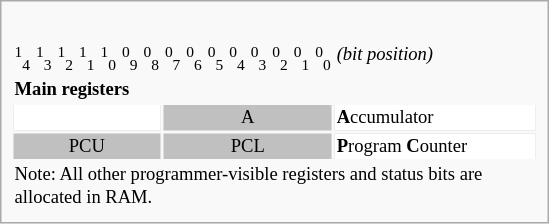<table class="infobox" style="font-size:88%;width:26em;">
<tr>
</tr>
<tr>
<td><br><table style="font-size:88%;">
<tr>
<td style="width:10px; text-align:center;"><sup>1</sup><sub>4</sub></td>
<td style="width:10px; text-align:center;"><sup>1</sup><sub>3</sub></td>
<td style="width:10px; text-align:center;"><sup>1</sup><sub>2</sub></td>
<td style="width:10px; text-align:center;"><sup>1</sup><sub>1</sub></td>
<td style="width:10px; text-align:center;"><sup>1</sup><sub>0</sub></td>
<td style="width:10px; text-align:center;"><sup>0</sup><sub>9</sub></td>
<td style="width:10px; text-align:center;"><sup>0</sup><sub>8</sub></td>
<td style="width:10px; text-align:center;"><sup>0</sup><sub>7</sub></td>
<td style="width:10px; text-align:center;"><sup>0</sup><sub>6</sub></td>
<td style="width:10px; text-align:center;"><sup>0</sup><sub>5</sub></td>
<td style="width:10px; text-align:center;"><sup>0</sup><sub>4</sub></td>
<td style="width:10px; text-align:center;"><sup>0</sup><sub>3</sub></td>
<td style="width:10px; text-align:center;"><sup>0</sup><sub>2</sub></td>
<td style="width:10px; text-align:center;"><sup>0</sup><sub>1</sub></td>
<td style="width:10px; text-align:center;"><sup>0</sup><sub>0</sub></td>
<td style="width:auto;"><em>(bit position)</em></td>
</tr>
<tr>
<td colspan="17"><strong>Main registers</strong></td>
</tr>
<tr style="background:silver;color:black">
<td style="text-align:center; background:white" colspan="7"></td>
<td style="text-align:center;" colspan="8">A</td>
<td style="width:auto; background:white; color:black;"><strong>A</strong>ccumulator</td>
</tr>
<tr style="background:silver;color:black">
<td style="text-align:center;" colspan="7">PCU</td>
<td style="text-align:center;" colspan="8">PCL</td>
<td style="background:white; color:black;"><strong>P</strong>rogram <strong>C</strong>ounter</td>
</tr>
<tr>
<td colspan="20">Note: All other programmer-visible registers and status bits are allocated in RAM.</td>
</tr>
</table>
</td>
</tr>
</table>
